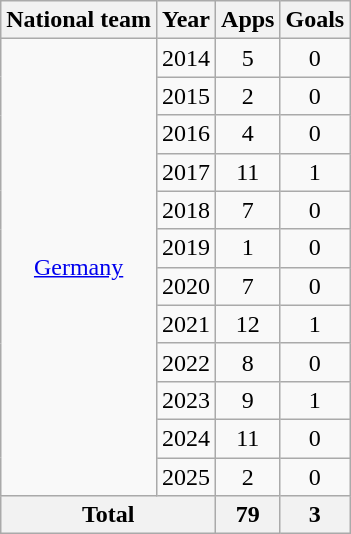<table class="wikitable" style="text-align: center;">
<tr>
<th>National team</th>
<th>Year</th>
<th>Apps</th>
<th>Goals</th>
</tr>
<tr>
<td rowspan="12"><a href='#'>Germany</a></td>
<td>2014</td>
<td>5</td>
<td>0</td>
</tr>
<tr>
<td>2015</td>
<td>2</td>
<td>0</td>
</tr>
<tr>
<td>2016</td>
<td>4</td>
<td>0</td>
</tr>
<tr>
<td>2017</td>
<td>11</td>
<td>1</td>
</tr>
<tr>
<td>2018</td>
<td>7</td>
<td>0</td>
</tr>
<tr>
<td>2019</td>
<td>1</td>
<td>0</td>
</tr>
<tr>
<td>2020</td>
<td>7</td>
<td>0</td>
</tr>
<tr>
<td>2021</td>
<td>12</td>
<td>1</td>
</tr>
<tr>
<td>2022</td>
<td>8</td>
<td>0</td>
</tr>
<tr>
<td>2023</td>
<td>9</td>
<td>1</td>
</tr>
<tr>
<td>2024</td>
<td>11</td>
<td>0</td>
</tr>
<tr>
<td>2025</td>
<td>2</td>
<td>0</td>
</tr>
<tr>
<th colspan="2">Total</th>
<th>79</th>
<th>3</th>
</tr>
</table>
